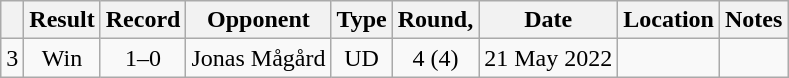<table class="wikitable" style="text-align:center">
<tr>
<th></th>
<th>Result</th>
<th>Record</th>
<th>Opponent</th>
<th>Type</th>
<th>Round,</th>
<th>Date</th>
<th>Location</th>
<th>Notes</th>
</tr>
<tr>
<td>3</td>
<td>Win</td>
<td>1–0</td>
<td style="text-align:left;"> Jonas Mågård</td>
<td>UD</td>
<td>4 (4)</td>
<td>21 May 2022</td>
<td style="text-align:left;"> </td>
<td style="text-align:left;"></td>
</tr>
</table>
